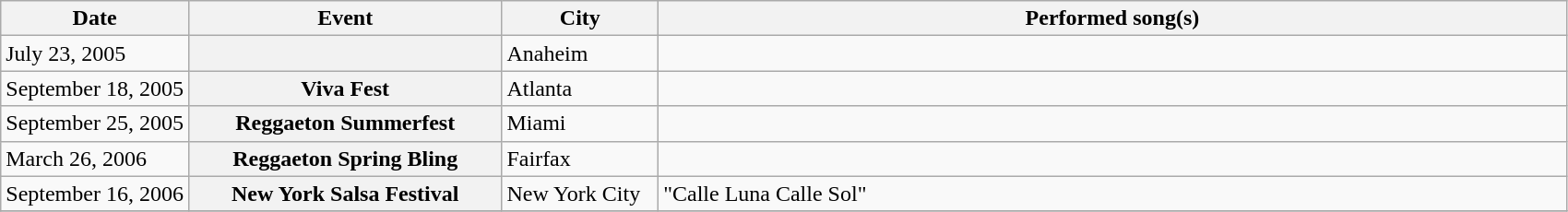<table class="wikitable sortable plainrowheaders">
<tr>
<th style="width:12%;">Date</th>
<th style="width:20%;">Event</th>
<th style="width:10%;">City</th>
<th class="unsortable">Performed song(s)</th>
</tr>
<tr>
<td>July 23, 2005</td>
<th scope="row"></th>
<td>Anaheim</td>
<td></td>
</tr>
<tr>
<td>September 18, 2005</td>
<th scope="row">Viva Fest</th>
<td>Atlanta</td>
<td></td>
</tr>
<tr>
<td>September 25, 2005</td>
<th scope="row">Reggaeton Summerfest</th>
<td>Miami</td>
<td></td>
</tr>
<tr>
<td>March 26, 2006</td>
<th scope="row">Reggaeton Spring Bling</th>
<td>Fairfax</td>
<td></td>
</tr>
<tr>
<td>September 16, 2006</td>
<th scope="row">New York Salsa Festival</th>
<td>New York City</td>
<td>"Calle Luna Calle Sol"</td>
</tr>
<tr>
</tr>
</table>
